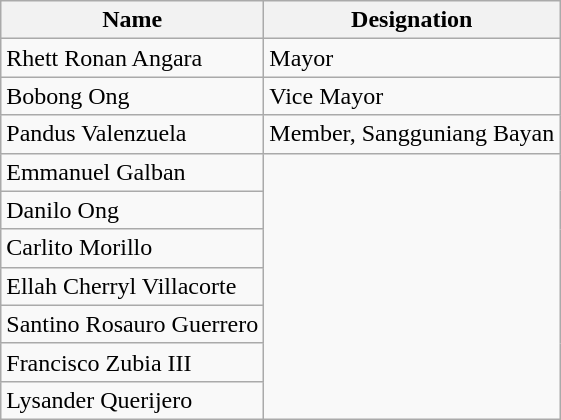<table class="wikitable">
<tr>
<th>Name</th>
<th>Designation</th>
</tr>
<tr>
<td>Rhett Ronan Angara</td>
<td>Mayor</td>
</tr>
<tr>
<td>Bobong Ong</td>
<td>Vice Mayor</td>
</tr>
<tr>
<td>Pandus Valenzuela</td>
<td colspan=8>Member, Sangguniang Bayan</td>
</tr>
<tr>
<td>Emmanuel Galban</td>
</tr>
<tr>
<td>Danilo Ong</td>
</tr>
<tr>
<td>Carlito Morillo</td>
</tr>
<tr>
<td>Ellah Cherryl Villacorte</td>
</tr>
<tr>
<td>Santino Rosauro Guerrero</td>
</tr>
<tr>
<td>Francisco Zubia III</td>
</tr>
<tr>
<td>Lysander Querijero</td>
</tr>
</table>
